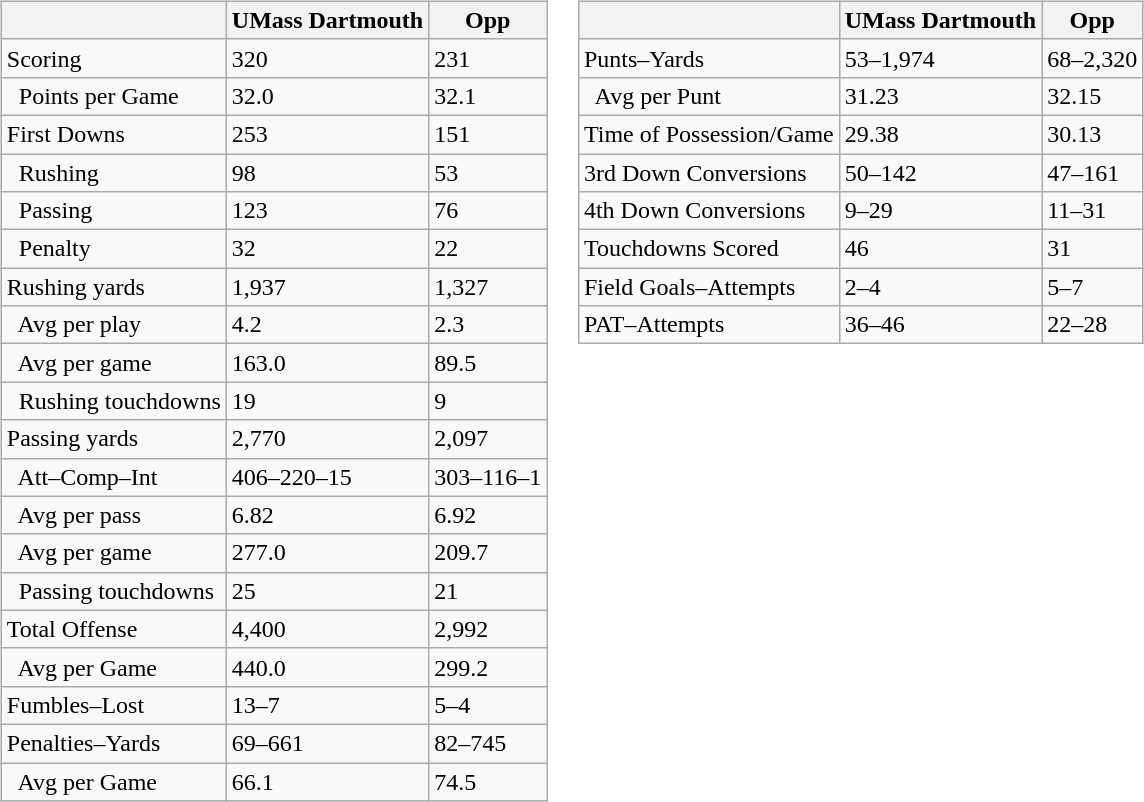<table>
<tr>
<td valign="top"><br><table class="wikitable" style="white-space:nowrap;">
<tr>
<th></th>
<th>UMass Dartmouth</th>
<th>Opp</th>
</tr>
<tr>
<td>Scoring</td>
<td>320</td>
<td>231</td>
</tr>
<tr>
<td>  Points per Game</td>
<td>32.0</td>
<td>32.1</td>
</tr>
<tr>
<td>First Downs</td>
<td>253</td>
<td>151</td>
</tr>
<tr>
<td>  Rushing</td>
<td>98</td>
<td>53</td>
</tr>
<tr>
<td>  Passing</td>
<td>123</td>
<td>76</td>
</tr>
<tr>
<td>  Penalty</td>
<td>32</td>
<td>22</td>
</tr>
<tr>
<td>Rushing yards</td>
<td>1,937</td>
<td>1,327</td>
</tr>
<tr>
<td>  Avg per play</td>
<td>4.2</td>
<td>2.3</td>
</tr>
<tr>
<td>  Avg per game</td>
<td>163.0</td>
<td>89.5</td>
</tr>
<tr>
<td>  Rushing touchdowns</td>
<td>19</td>
<td>9</td>
</tr>
<tr>
<td>Passing yards</td>
<td>2,770</td>
<td>2,097</td>
</tr>
<tr>
<td>  Att–Comp–Int</td>
<td>406–220–15</td>
<td>303–116–1</td>
</tr>
<tr>
<td>  Avg per pass</td>
<td>6.82</td>
<td>6.92</td>
</tr>
<tr>
<td>  Avg per game</td>
<td>277.0</td>
<td>209.7</td>
</tr>
<tr>
<td>  Passing touchdowns</td>
<td>25</td>
<td>21</td>
</tr>
<tr>
<td>Total Offense</td>
<td>4,400</td>
<td>2,992</td>
</tr>
<tr>
<td>  Avg per Game</td>
<td>440.0</td>
<td>299.2</td>
</tr>
<tr>
<td>Fumbles–Lost</td>
<td>13–7</td>
<td>5–4</td>
</tr>
<tr>
<td>Penalties–Yards</td>
<td>69–661</td>
<td>82–745</td>
</tr>
<tr>
<td>  Avg per Game</td>
<td>66.1</td>
<td>74.5</td>
</tr>
</table>
</td>
<td valign="top"><br><table class="wikitable" style="white-space:nowrap;">
<tr>
<th></th>
<th>UMass Dartmouth</th>
<th>Opp</th>
</tr>
<tr>
<td>Punts–Yards</td>
<td>53–1,974</td>
<td>68–2,320</td>
</tr>
<tr>
<td>  Avg per Punt</td>
<td>31.23</td>
<td>32.15</td>
</tr>
<tr>
<td>Time of Possession/Game</td>
<td>29.38</td>
<td>30.13</td>
</tr>
<tr>
<td>3rd Down Conversions</td>
<td>50–142</td>
<td>47–161</td>
</tr>
<tr>
<td>4th Down Conversions</td>
<td>9–29</td>
<td>11–31</td>
</tr>
<tr>
<td>Touchdowns Scored</td>
<td>46</td>
<td>31</td>
</tr>
<tr>
<td>Field Goals–Attempts</td>
<td>2–4</td>
<td>5–7</td>
</tr>
<tr>
<td>PAT–Attempts</td>
<td>36–46</td>
<td>22–28</td>
</tr>
</table>
</td>
</tr>
</table>
